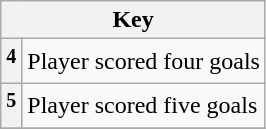<table class="wikitable plainrowheaders">
<tr>
<th colspan="2" scope="col">Key</th>
</tr>
<tr>
<th align="left" scope="row"><sup>4</sup></th>
<td align="left">Player scored four goals</td>
</tr>
<tr>
<th align="left" scope="row"><sup>5</sup></th>
<td align="left">Player scored five goals</td>
</tr>
<tr>
</tr>
</table>
